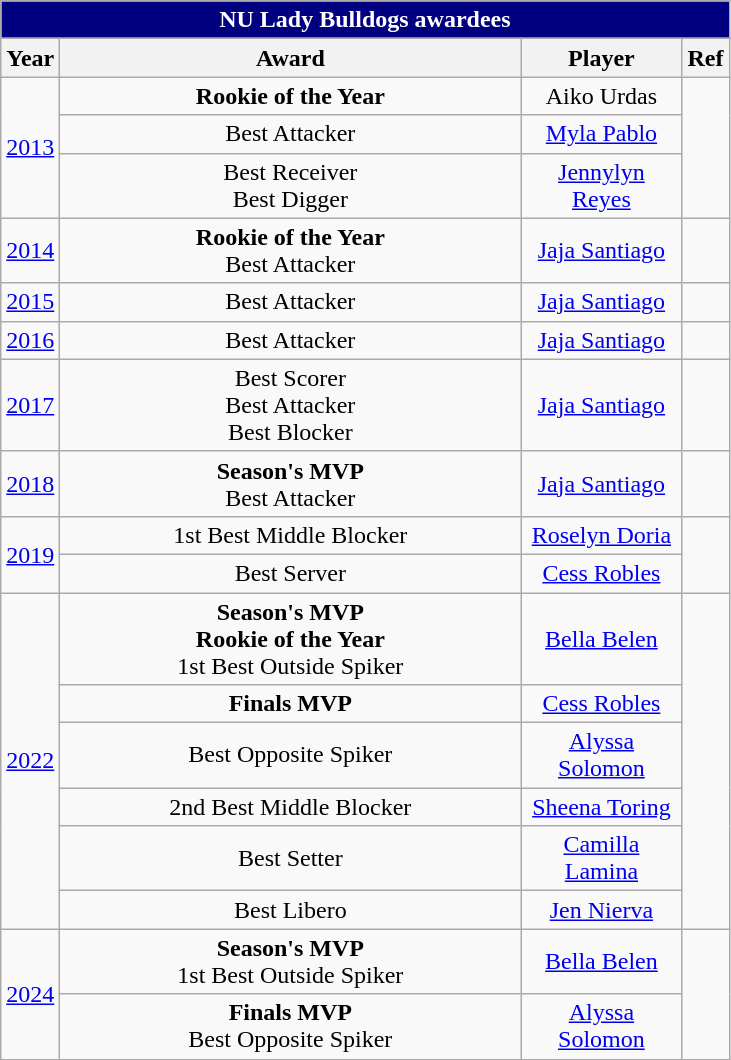<table class="wikitable">
<tr>
<th colspan="4" style= "background: #000080; color: white; text-align: center"><strong>NU Lady Bulldogs awardees</strong></th>
</tr>
<tr style="background: white; color: #000080">
</tr>
<tr>
<th width=5>Year</th>
<th width=300>Award</th>
<th width=100>Player</th>
<th width=5>Ref</th>
</tr>
<tr align=center>
<td rowspan=3><a href='#'>2013</a></td>
<td><strong>Rookie of the Year</strong></td>
<td>Aiko Urdas</td>
<td rowspan=3></td>
</tr>
<tr align=center>
<td>Best Attacker</td>
<td><a href='#'>Myla Pablo</a></td>
</tr>
<tr align=center>
<td>Best Receiver <br> Best Digger</td>
<td><a href='#'>Jennylyn Reyes</a></td>
</tr>
<tr align=center>
<td><a href='#'>2014</a></td>
<td><strong>Rookie of the Year</strong> <br> Best Attacker</td>
<td><a href='#'>Jaja Santiago</a></td>
<td></td>
</tr>
<tr align=center>
<td><a href='#'>2015</a></td>
<td>Best Attacker</td>
<td><a href='#'>Jaja Santiago</a></td>
<td></td>
</tr>
<tr align=center>
<td><a href='#'>2016</a></td>
<td>Best Attacker</td>
<td><a href='#'>Jaja Santiago</a></td>
<td></td>
</tr>
<tr align=center>
<td rowspan=1><a href='#'>2017</a></td>
<td>Best Scorer<br> Best Attacker <br> Best Blocker</td>
<td><a href='#'>Jaja Santiago</a></td>
<td rowspan=1></td>
</tr>
<tr align=center>
<td rowspan=1><a href='#'>2018</a></td>
<td><strong>Season's MVP</strong> <br> Best Attacker</td>
<td><a href='#'>Jaja Santiago</a></td>
<td rowspan=1></td>
</tr>
<tr align=center>
<td rowspan=2><a href='#'>2019</a></td>
<td>1st Best Middle Blocker</td>
<td rowspan=1><a href='#'>Roselyn Doria</a></td>
<td rowspan=2></td>
</tr>
<tr align=center>
<td>Best Server</td>
<td><a href='#'>Cess Robles</a></td>
</tr>
<tr align=center>
<td rowspan=6><a href='#'>2022</a></td>
<td><strong>Season's MVP</strong> <br> <strong>Rookie of the Year</strong><br>1st Best Outside Spiker</td>
<td rowspan=1><a href='#'>Bella Belen</a></td>
<td rowspan=6></td>
</tr>
<tr align=center>
<td><strong>Finals MVP</strong></td>
<td><a href='#'>Cess Robles</a></td>
</tr>
<tr align=center>
<td>Best Opposite Spiker</td>
<td><a href='#'>Alyssa Solomon</a></td>
</tr>
<tr align=center>
<td>2nd Best Middle Blocker</td>
<td><a href='#'>Sheena Toring</a></td>
</tr>
<tr align=center>
<td>Best Setter</td>
<td><a href='#'>Camilla Lamina</a></td>
</tr>
<tr align=center>
<td>Best Libero</td>
<td><a href='#'>Jen Nierva</a></td>
</tr>
<tr align=center>
<td rowspan=2><a href='#'>2024</a></td>
<td><strong>Season's MVP</strong> <br>1st Best Outside Spiker</td>
<td rowspan=1><a href='#'>Bella Belen</a></td>
<td rowspan=2></td>
</tr>
<tr align=center>
<td><strong>Finals MVP</strong><br>Best Opposite Spiker</td>
<td><a href='#'>Alyssa Solomon</a></td>
</tr>
</table>
